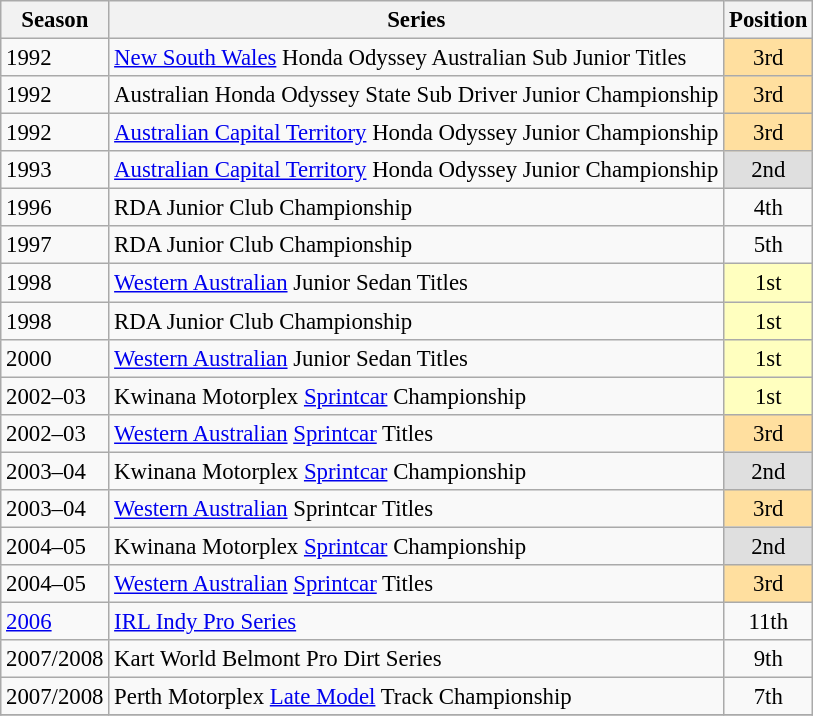<table class="wikitable" style="font-size: 95%;">
<tr>
<th>Season</th>
<th>Series</th>
<th>Position</th>
</tr>
<tr>
<td>1992</td>
<td><a href='#'>New South Wales</a> Honda Odyssey Australian Sub Junior Titles</td>
<td align="center" style="background:#ffdf9f;">3rd</td>
</tr>
<tr>
<td>1992</td>
<td>Australian Honda Odyssey State Sub Driver Junior Championship</td>
<td align="center" style="background:#ffdf9f;">3rd</td>
</tr>
<tr>
<td>1992</td>
<td><a href='#'>Australian Capital Territory</a> Honda Odyssey Junior Championship</td>
<td align="center" style="background:#ffdf9f;">3rd</td>
</tr>
<tr>
<td>1993</td>
<td><a href='#'>Australian Capital Territory</a> Honda Odyssey Junior Championship</td>
<td align="center" style="background:#dfdfdf;">2nd</td>
</tr>
<tr>
<td>1996</td>
<td>RDA Junior Club Championship</td>
<td align="center">4th</td>
</tr>
<tr>
<td>1997</td>
<td>RDA Junior Club Championship</td>
<td align="center">5th</td>
</tr>
<tr>
<td>1998</td>
<td><a href='#'>Western Australian</a> Junior Sedan Titles</td>
<td align="center" style="background:#ffffbf;">1st</td>
</tr>
<tr>
<td>1998</td>
<td>RDA Junior Club Championship</td>
<td align="center" style="background:#ffffbf;">1st</td>
</tr>
<tr>
<td>2000</td>
<td><a href='#'>Western Australian</a> Junior Sedan Titles</td>
<td align="center" style="background:#ffffbf;">1st</td>
</tr>
<tr>
<td>2002–03</td>
<td>Kwinana Motorplex <a href='#'>Sprintcar</a> Championship</td>
<td align="center" style="background:#ffffbf;">1st</td>
</tr>
<tr>
<td>2002–03</td>
<td><a href='#'>Western Australian</a> <a href='#'>Sprintcar</a> Titles</td>
<td align="center" style="background:#ffdf9f;">3rd</td>
</tr>
<tr>
<td>2003–04</td>
<td>Kwinana Motorplex <a href='#'>Sprintcar</a> Championship</td>
<td align="center" style="background:#dfdfdf;">2nd</td>
</tr>
<tr>
<td>2003–04</td>
<td><a href='#'>Western Australian</a> Sprintcar Titles</td>
<td align="center" style="background:#ffdf9f;">3rd</td>
</tr>
<tr>
<td>2004–05</td>
<td>Kwinana Motorplex <a href='#'>Sprintcar</a> Championship</td>
<td align="center" style="background:#dfdfdf;">2nd</td>
</tr>
<tr>
<td>2004–05</td>
<td><a href='#'>Western Australian</a> <a href='#'>Sprintcar</a> Titles</td>
<td align="center" style="background:#ffdf9f;">3rd</td>
</tr>
<tr>
<td><a href='#'>2006</a></td>
<td><a href='#'>IRL Indy Pro Series</a></td>
<td align="center">11th</td>
</tr>
<tr>
<td>2007/2008</td>
<td>Kart World Belmont Pro Dirt Series</td>
<td align="center">9th</td>
</tr>
<tr>
<td>2007/2008</td>
<td>Perth Motorplex <a href='#'>Late Model</a> Track Championship</td>
<td align="center">7th</td>
</tr>
<tr>
</tr>
</table>
